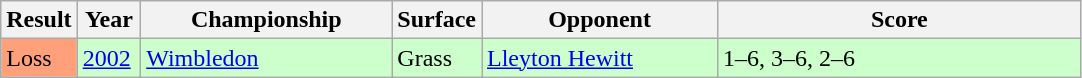<table class="sortable wikitable">
<tr>
<th style="width:40px">Result</th>
<th style="width:35px">Year</th>
<th style="width:160px">Championship</th>
<th style="width:50px">Surface</th>
<th style="width:150px">Opponent</th>
<th style="width:235px" class="unsortable">Score</th>
</tr>
<tr bgcolor="#CCFFCC">
<td style="background:#ffa07a;">Loss</td>
<td><a href='#'>2002</a></td>
<td><a href='#'>Wimbledon</a></td>
<td>Grass</td>
<td> <a href='#'>Lleyton Hewitt</a></td>
<td>1–6, 3–6, 2–6</td>
</tr>
</table>
